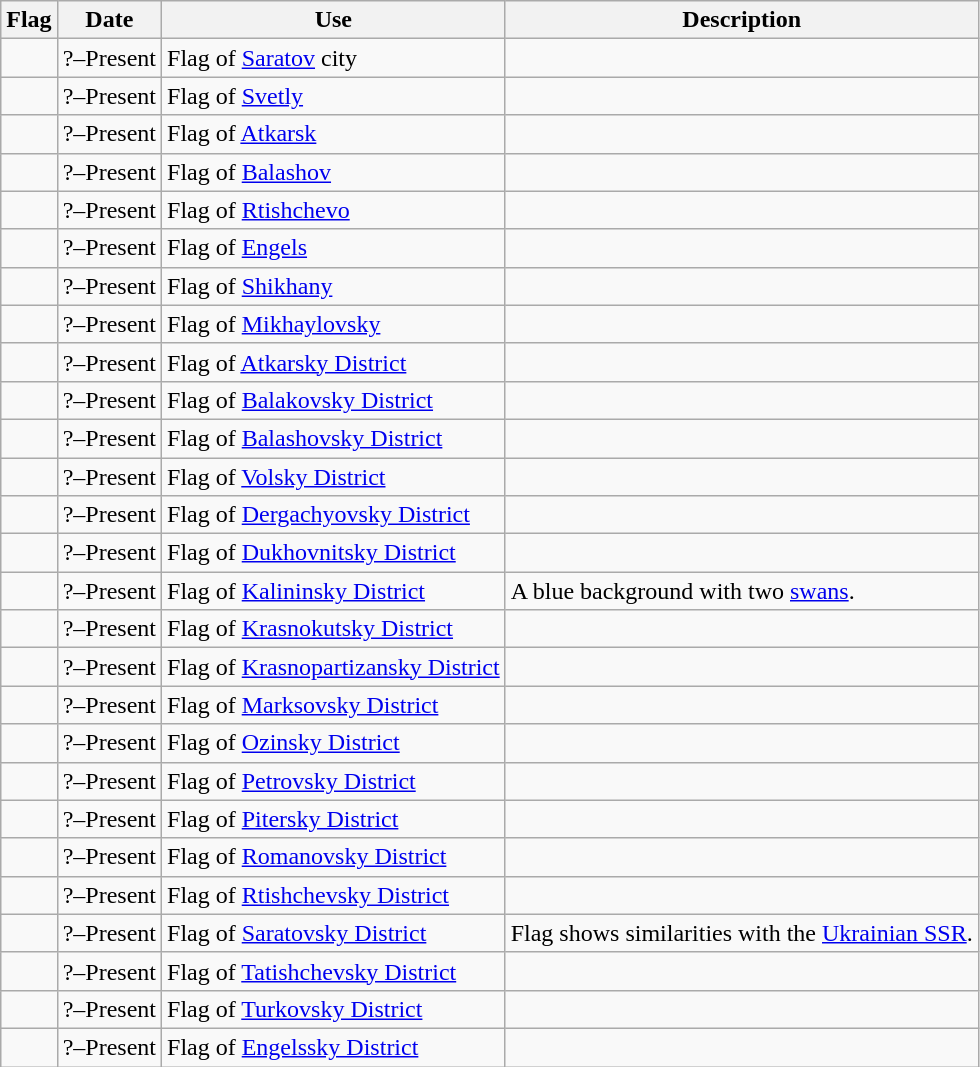<table class="wikitable">
<tr>
<th><strong>Flag</strong></th>
<th><strong>Date</strong></th>
<th><strong>Use</strong></th>
<th><strong>Description</strong></th>
</tr>
<tr>
<td></td>
<td>?–Present</td>
<td>Flag of <a href='#'>Saratov</a> city</td>
<td></td>
</tr>
<tr>
<td></td>
<td>?–Present</td>
<td>Flag of <a href='#'>Svetly</a></td>
<td></td>
</tr>
<tr>
<td></td>
<td>?–Present</td>
<td>Flag of <a href='#'>Atkarsk</a></td>
<td></td>
</tr>
<tr>
<td></td>
<td>?–Present</td>
<td>Flag of <a href='#'>Balashov</a></td>
<td></td>
</tr>
<tr>
<td></td>
<td>?–Present</td>
<td>Flag of <a href='#'>Rtishchevo</a></td>
<td></td>
</tr>
<tr>
<td></td>
<td>?–Present</td>
<td>Flag of <a href='#'>Engels</a></td>
<td></td>
</tr>
<tr>
<td></td>
<td>?–Present</td>
<td>Flag of <a href='#'>Shikhany</a></td>
<td></td>
</tr>
<tr>
<td></td>
<td>?–Present</td>
<td>Flag of <a href='#'>Mikhaylovsky</a></td>
<td></td>
</tr>
<tr>
<td></td>
<td>?–Present</td>
<td>Flag of <a href='#'>Atkarsky District</a></td>
<td></td>
</tr>
<tr>
<td></td>
<td>?–Present</td>
<td>Flag of <a href='#'>Balakovsky District</a></td>
<td></td>
</tr>
<tr>
<td></td>
<td>?–Present</td>
<td>Flag of <a href='#'>Balashovsky District</a></td>
<td></td>
</tr>
<tr>
<td></td>
<td>?–Present</td>
<td>Flag of <a href='#'>Volsky District</a></td>
<td></td>
</tr>
<tr>
<td></td>
<td>?–Present</td>
<td>Flag of <a href='#'>Dergachyovsky District</a></td>
<td></td>
</tr>
<tr>
<td></td>
<td>?–Present</td>
<td>Flag of <a href='#'>Dukhovnitsky District</a></td>
<td></td>
</tr>
<tr>
<td></td>
<td>?–Present</td>
<td>Flag of <a href='#'>Kalininsky District</a></td>
<td>A blue background with two <a href='#'>swans</a>.</td>
</tr>
<tr>
<td></td>
<td>?–Present</td>
<td>Flag of <a href='#'>Krasnokutsky District</a></td>
<td></td>
</tr>
<tr>
<td></td>
<td>?–Present</td>
<td>Flag of <a href='#'>Krasnopartizansky District</a></td>
<td></td>
</tr>
<tr>
<td></td>
<td>?–Present</td>
<td>Flag of <a href='#'>Marksovsky District</a></td>
<td></td>
</tr>
<tr>
<td></td>
<td>?–Present</td>
<td>Flag of <a href='#'>Ozinsky District</a></td>
<td></td>
</tr>
<tr>
<td></td>
<td>?–Present</td>
<td>Flag of <a href='#'>Petrovsky District</a></td>
<td></td>
</tr>
<tr>
<td></td>
<td>?–Present</td>
<td>Flag of <a href='#'>Pitersky District</a></td>
<td></td>
</tr>
<tr>
<td></td>
<td>?–Present</td>
<td>Flag of <a href='#'>Romanovsky District</a></td>
<td></td>
</tr>
<tr>
<td></td>
<td>?–Present</td>
<td>Flag of <a href='#'>Rtishchevsky District</a></td>
<td></td>
</tr>
<tr>
<td></td>
<td>?–Present</td>
<td>Flag of <a href='#'>Saratovsky District</a></td>
<td>Flag shows similarities with the <a href='#'>Ukrainian SSR</a>.</td>
</tr>
<tr>
<td></td>
<td>?–Present</td>
<td>Flag of <a href='#'>Tatishchevsky District</a></td>
<td></td>
</tr>
<tr>
<td></td>
<td>?–Present</td>
<td>Flag of <a href='#'>Turkovsky District</a></td>
<td></td>
</tr>
<tr>
<td></td>
<td>?–Present</td>
<td>Flag of <a href='#'>Engelssky District</a></td>
<td></td>
</tr>
</table>
